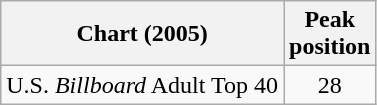<table class="wikitable sortable">
<tr>
<th>Chart (2005)</th>
<th>Peak<br>position</th>
</tr>
<tr>
<td>U.S. <em>Billboard</em> Adult Top 40</td>
<td align="center">28</td>
</tr>
</table>
